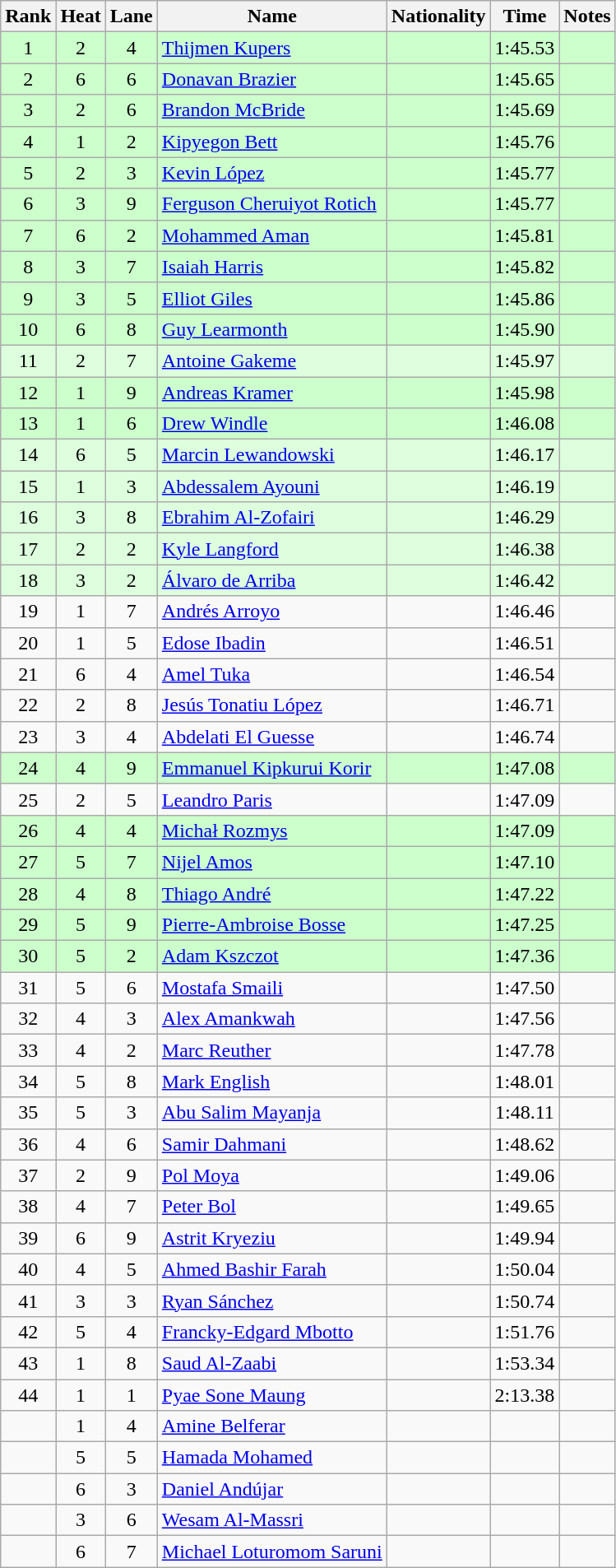<table class="wikitable sortable" style="text-align:center">
<tr>
<th>Rank</th>
<th>Heat</th>
<th>Lane</th>
<th>Name</th>
<th>Nationality</th>
<th>Time</th>
<th>Notes</th>
</tr>
<tr bgcolor=ccffcc>
<td>1</td>
<td>2</td>
<td>4</td>
<td align=left><a href='#'>Thijmen Kupers</a></td>
<td align=left></td>
<td>1:45.53</td>
<td></td>
</tr>
<tr bgcolor=ccffcc>
<td>2</td>
<td>6</td>
<td>6</td>
<td align=left><a href='#'>Donavan Brazier</a></td>
<td align=left></td>
<td>1:45.65</td>
<td></td>
</tr>
<tr bgcolor=ccffcc>
<td>3</td>
<td>2</td>
<td>6</td>
<td align=left><a href='#'>Brandon McBride</a></td>
<td align=left></td>
<td>1:45.69</td>
<td></td>
</tr>
<tr bgcolor=ccffcc>
<td>4</td>
<td>1</td>
<td>2</td>
<td align=left><a href='#'>Kipyegon Bett</a></td>
<td align=left></td>
<td>1:45.76</td>
<td></td>
</tr>
<tr bgcolor=ccffcc>
<td>5</td>
<td>2</td>
<td>3</td>
<td align=left><a href='#'>Kevin López</a></td>
<td align=left></td>
<td>1:45.77</td>
<td></td>
</tr>
<tr bgcolor=ccffcc>
<td>6</td>
<td>3</td>
<td>9</td>
<td align=left><a href='#'>Ferguson Cheruiyot Rotich</a></td>
<td align=left></td>
<td>1:45.77</td>
<td></td>
</tr>
<tr bgcolor=ccffcc>
<td>7</td>
<td>6</td>
<td>2</td>
<td align=left><a href='#'>Mohammed Aman</a></td>
<td align=left></td>
<td>1:45.81</td>
<td></td>
</tr>
<tr bgcolor=ccffcc>
<td>8</td>
<td>3</td>
<td>7</td>
<td align=left><a href='#'>Isaiah Harris</a></td>
<td align=left></td>
<td>1:45.82</td>
<td></td>
</tr>
<tr bgcolor=ccffcc>
<td>9</td>
<td>3</td>
<td>5</td>
<td align=left><a href='#'>Elliot Giles</a></td>
<td align=left></td>
<td>1:45.86</td>
<td></td>
</tr>
<tr bgcolor=ccffcc>
<td>10</td>
<td>6</td>
<td>8</td>
<td align=left><a href='#'>Guy Learmonth</a></td>
<td align=left></td>
<td>1:45.90</td>
<td></td>
</tr>
<tr bgcolor=ddffdd>
<td>11</td>
<td>2</td>
<td>7</td>
<td align=left><a href='#'>Antoine Gakeme</a></td>
<td align=left></td>
<td>1:45.97</td>
<td></td>
</tr>
<tr bgcolor=ccffcc>
<td>12</td>
<td>1</td>
<td>9</td>
<td align=left><a href='#'>Andreas Kramer</a></td>
<td align=left></td>
<td>1:45.98</td>
<td></td>
</tr>
<tr bgcolor=ccffcc>
<td>13</td>
<td>1</td>
<td>6</td>
<td align=left><a href='#'>Drew Windle</a></td>
<td align=left></td>
<td>1:46.08</td>
<td></td>
</tr>
<tr bgcolor=ddffdd>
<td>14</td>
<td>6</td>
<td>5</td>
<td align=left><a href='#'>Marcin Lewandowski</a></td>
<td align=left></td>
<td>1:46.17</td>
<td></td>
</tr>
<tr bgcolor=ddffdd>
<td>15</td>
<td>1</td>
<td>3</td>
<td align=left><a href='#'>Abdessalem Ayouni</a></td>
<td align=left></td>
<td>1:46.19</td>
<td></td>
</tr>
<tr bgcolor=ddffdd>
<td>16</td>
<td>3</td>
<td>8</td>
<td align=left><a href='#'>Ebrahim Al-Zofairi</a></td>
<td align=left></td>
<td>1:46.29</td>
<td> </td>
</tr>
<tr bgcolor=ddffdd>
<td>17</td>
<td>2</td>
<td>2</td>
<td align=left><a href='#'>Kyle Langford</a></td>
<td align=left></td>
<td>1:46.38</td>
<td></td>
</tr>
<tr bgcolor=ddffdd>
<td>18</td>
<td>3</td>
<td>2</td>
<td align=left><a href='#'>Álvaro de Arriba</a></td>
<td align=left></td>
<td>1:46.42</td>
<td></td>
</tr>
<tr>
<td>19</td>
<td>1</td>
<td>7</td>
<td align=left><a href='#'>Andrés Arroyo</a></td>
<td align=left></td>
<td>1:46.46</td>
<td></td>
</tr>
<tr>
<td>20</td>
<td>1</td>
<td>5</td>
<td align=left><a href='#'>Edose Ibadin</a></td>
<td align=left></td>
<td>1:46.51</td>
<td></td>
</tr>
<tr>
<td>21</td>
<td>6</td>
<td>4</td>
<td align=left><a href='#'>Amel Tuka</a></td>
<td align=left></td>
<td>1:46.54</td>
<td></td>
</tr>
<tr>
<td>22</td>
<td>2</td>
<td>8</td>
<td align=left><a href='#'>Jesús Tonatiu López</a></td>
<td align=left></td>
<td>1:46.71</td>
<td></td>
</tr>
<tr>
<td>23</td>
<td>3</td>
<td>4</td>
<td align=left><a href='#'>Abdelati El Guesse</a></td>
<td align=left></td>
<td>1:46.74</td>
<td></td>
</tr>
<tr bgcolor=ccffcc>
<td>24</td>
<td>4</td>
<td>9</td>
<td align=left><a href='#'>Emmanuel Kipkurui Korir</a></td>
<td align=left></td>
<td>1:47.08</td>
<td></td>
</tr>
<tr>
<td>25</td>
<td>2</td>
<td>5</td>
<td align=left><a href='#'>Leandro Paris</a></td>
<td align=left></td>
<td>1:47.09</td>
<td></td>
</tr>
<tr bgcolor=ccffcc>
<td>26</td>
<td>4</td>
<td>4</td>
<td align=left><a href='#'>Michał Rozmys</a></td>
<td align=left></td>
<td>1:47.09</td>
<td></td>
</tr>
<tr bgcolor=ccffcc>
<td>27</td>
<td>5</td>
<td>7</td>
<td align=left><a href='#'>Nijel Amos</a></td>
<td align=left></td>
<td>1:47.10</td>
<td></td>
</tr>
<tr bgcolor=ccffcc>
<td>28</td>
<td>4</td>
<td>8</td>
<td align=left><a href='#'>Thiago André</a></td>
<td align=left></td>
<td>1:47.22</td>
<td></td>
</tr>
<tr bgcolor=ccffcc>
<td>29</td>
<td>5</td>
<td>9</td>
<td align=left><a href='#'>Pierre-Ambroise Bosse</a></td>
<td align=left></td>
<td>1:47.25</td>
<td></td>
</tr>
<tr bgcolor=ccffcc>
<td>30</td>
<td>5</td>
<td>2</td>
<td align=left><a href='#'>Adam Kszczot</a></td>
<td align=left></td>
<td>1:47.36</td>
<td></td>
</tr>
<tr>
<td>31</td>
<td>5</td>
<td>6</td>
<td align=left><a href='#'>Mostafa Smaili</a></td>
<td align=left></td>
<td>1:47.50</td>
<td></td>
</tr>
<tr>
<td>32</td>
<td>4</td>
<td>3</td>
<td align=left><a href='#'>Alex Amankwah</a></td>
<td align=left></td>
<td>1:47.56</td>
<td></td>
</tr>
<tr>
<td>33</td>
<td>4</td>
<td>2</td>
<td align=left><a href='#'>Marc Reuther</a></td>
<td align=left></td>
<td>1:47.78</td>
<td></td>
</tr>
<tr>
<td>34</td>
<td>5</td>
<td>8</td>
<td align=left><a href='#'>Mark English</a></td>
<td align=left></td>
<td>1:48.01</td>
<td></td>
</tr>
<tr>
<td>35</td>
<td>5</td>
<td>3</td>
<td align=left><a href='#'>Abu Salim Mayanja</a></td>
<td align=left></td>
<td>1:48.11</td>
<td></td>
</tr>
<tr>
<td>36</td>
<td>4</td>
<td>6</td>
<td align=left><a href='#'>Samir Dahmani</a></td>
<td align=left></td>
<td>1:48.62</td>
<td></td>
</tr>
<tr>
<td>37</td>
<td>2</td>
<td>9</td>
<td align=left><a href='#'>Pol Moya</a></td>
<td align=left></td>
<td>1:49.06</td>
<td></td>
</tr>
<tr>
<td>38</td>
<td>4</td>
<td>7</td>
<td align=left><a href='#'>Peter Bol</a></td>
<td align=left></td>
<td>1:49.65</td>
<td></td>
</tr>
<tr>
<td>39</td>
<td>6</td>
<td>9</td>
<td align=left><a href='#'>Astrit Kryeziu</a></td>
<td align=left></td>
<td>1:49.94</td>
<td></td>
</tr>
<tr>
<td>40</td>
<td>4</td>
<td>5</td>
<td align=left><a href='#'>Ahmed Bashir Farah</a></td>
<td align=left></td>
<td>1:50.04</td>
<td></td>
</tr>
<tr>
<td>41</td>
<td>3</td>
<td>3</td>
<td align=left><a href='#'>Ryan Sánchez</a></td>
<td align=left></td>
<td>1:50.74</td>
<td></td>
</tr>
<tr>
<td>42</td>
<td>5</td>
<td>4</td>
<td align=left><a href='#'>Francky-Edgard Mbotto</a></td>
<td align=left></td>
<td>1:51.76</td>
<td></td>
</tr>
<tr>
<td>43</td>
<td>1</td>
<td>8</td>
<td align=left><a href='#'>Saud Al-Zaabi</a></td>
<td align=left></td>
<td>1:53.34</td>
<td></td>
</tr>
<tr>
<td>44</td>
<td>1</td>
<td>1</td>
<td align=left><a href='#'>Pyae Sone Maung</a></td>
<td align=left></td>
<td>2:13.38</td>
<td></td>
</tr>
<tr>
<td></td>
<td>1</td>
<td>4</td>
<td align=left><a href='#'>Amine Belferar</a></td>
<td align=left></td>
<td></td>
<td></td>
</tr>
<tr>
<td></td>
<td>5</td>
<td>5</td>
<td align=left><a href='#'>Hamada Mohamed</a></td>
<td align=left></td>
<td></td>
<td></td>
</tr>
<tr>
<td></td>
<td>6</td>
<td>3</td>
<td align=left><a href='#'>Daniel Andújar</a></td>
<td align=left></td>
<td></td>
<td></td>
</tr>
<tr>
<td></td>
<td>3</td>
<td>6</td>
<td align=left><a href='#'>Wesam Al-Massri</a></td>
<td align=left></td>
<td></td>
<td></td>
</tr>
<tr>
<td></td>
<td>6</td>
<td>7</td>
<td align=left><a href='#'>Michael Loturomom Saruni</a></td>
<td align=left></td>
<td></td>
<td></td>
</tr>
</table>
